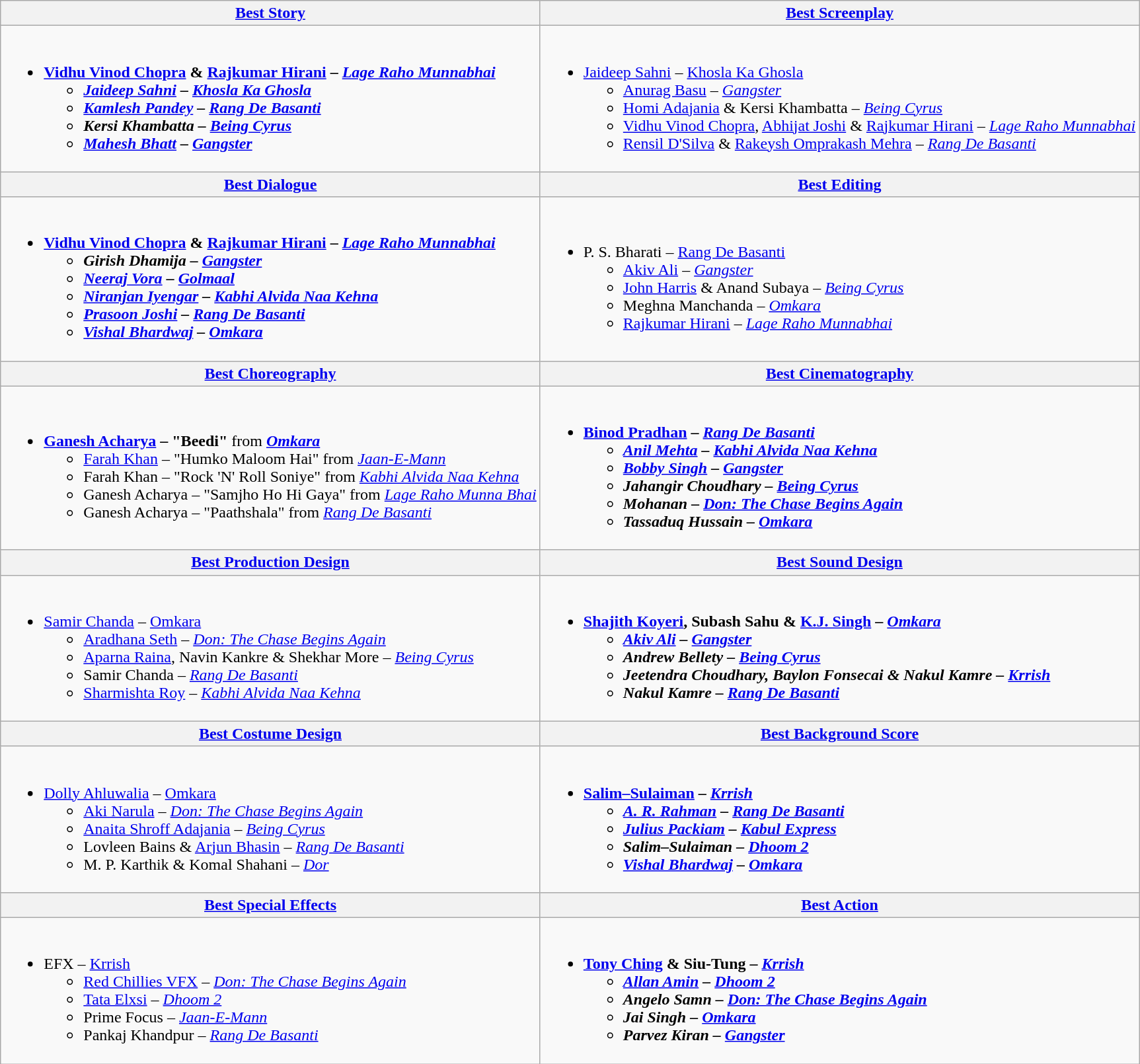<table class="wikitable" |>
<tr>
<th><a href='#'>Best Story</a></th>
<th><a href='#'>Best Screenplay</a></th>
</tr>
<tr>
<td valign="top"><br><ul><li><strong><a href='#'>Vidhu Vinod Chopra</a> & <a href='#'>Rajkumar Hirani</a> – <em><a href='#'>Lage Raho Munnabhai</a><strong><em><ul><li><a href='#'>Jaideep Sahni</a> – </em><a href='#'>Khosla Ka Ghosla</a><em></li><li><a href='#'>Kamlesh Pandey</a> – </em><a href='#'>Rang De Basanti</a><em></li><li>Kersi Khambatta – </em><a href='#'>Being Cyrus</a><em></li><li><a href='#'>Mahesh Bhatt</a> – </em><a href='#'>Gangster</a><em></li></ul></li></ul></td>
<td valign="top"><br><ul><li></strong><a href='#'>Jaideep Sahni</a> – </em><a href='#'>Khosla Ka Ghosla</a></em></strong><ul><li><a href='#'>Anurag Basu</a> – <em><a href='#'>Gangster</a></em></li><li><a href='#'>Homi Adajania</a> & Kersi Khambatta – <em><a href='#'>Being Cyrus</a></em></li><li><a href='#'>Vidhu Vinod Chopra</a>, <a href='#'>Abhijat Joshi</a> & <a href='#'>Rajkumar Hirani</a> – <em><a href='#'>Lage Raho Munnabhai</a></em></li><li><a href='#'>Rensil D'Silva</a> & <a href='#'>Rakeysh Omprakash Mehra</a> – <em><a href='#'>Rang De Basanti</a></em></li></ul></li></ul></td>
</tr>
<tr>
<th><a href='#'>Best Dialogue</a></th>
<th><a href='#'>Best Editing</a></th>
</tr>
<tr>
<td><br><ul><li><strong><a href='#'>Vidhu Vinod Chopra</a> & <a href='#'>Rajkumar Hirani</a> – <em><a href='#'>Lage Raho Munnabhai</a><strong><em><ul><li>Girish Dhamija – </em><a href='#'>Gangster</a><em></li><li><a href='#'>Neeraj Vora</a> – </em><a href='#'>Golmaal</a><em></li><li><a href='#'>Niranjan Iyengar</a> – </em><a href='#'>Kabhi Alvida Naa Kehna</a><em></li><li><a href='#'>Prasoon Joshi</a> – </em><a href='#'>Rang De Basanti</a><em></li><li><a href='#'>Vishal Bhardwaj</a> – </em><a href='#'>Omkara</a><em></li></ul></li></ul></td>
<td><br><ul><li></strong>P. S. Bharati – </em><a href='#'>Rang De Basanti</a></em></strong><ul><li><a href='#'>Akiv Ali</a> – <em><a href='#'>Gangster</a></em></li><li><a href='#'>John Harris</a> & Anand Subaya – <em><a href='#'>Being Cyrus</a></em></li><li>Meghna Manchanda – <em><a href='#'>Omkara</a></em></li><li><a href='#'>Rajkumar Hirani</a> – <em><a href='#'>Lage Raho Munnabhai</a></em></li></ul></li></ul></td>
</tr>
<tr>
<th><a href='#'>Best Choreography</a></th>
<th><a href='#'>Best Cinematography</a></th>
</tr>
<tr>
<td><br><ul><li><strong><a href='#'>Ganesh Acharya</a> – "Beedi"</strong> from <strong><em><a href='#'>Omkara</a></em></strong><ul><li><a href='#'>Farah Khan</a> – "Humko Maloom Hai" from <em><a href='#'>Jaan-E-Mann</a></em></li><li>Farah Khan – "Rock 'N' Roll Soniye" from <em><a href='#'>Kabhi Alvida Naa Kehna</a></em></li><li>Ganesh Acharya – "Samjho Ho Hi Gaya" from <em><a href='#'>Lage Raho Munna Bhai</a></em></li><li>Ganesh Acharya – "Paathshala" from <em><a href='#'>Rang De Basanti</a></em></li></ul></li></ul></td>
<td><br><ul><li><strong><a href='#'>Binod Pradhan</a> – <em><a href='#'>Rang De Basanti</a><strong><em><ul><li><a href='#'>Anil Mehta</a> – </em><a href='#'>Kabhi Alvida Naa Kehna</a><em></li><li><a href='#'>Bobby Singh</a> – </em><a href='#'>Gangster</a><em></li><li>Jahangir Choudhary – </em><a href='#'>Being Cyrus</a><em></li><li>Mohanan – </em><a href='#'>Don: The Chase Begins Again</a><em></li><li>Tassaduq Hussain – </em><a href='#'>Omkara</a><em></li></ul></li></ul></td>
</tr>
<tr>
<th><a href='#'>Best Production Design</a></th>
<th><a href='#'>Best Sound Design</a></th>
</tr>
<tr>
<td><br><ul><li></strong><a href='#'>Samir Chanda</a> – </em><a href='#'>Omkara</a></em></strong><ul><li><a href='#'>Aradhana Seth</a> – <em><a href='#'>Don: The Chase Begins Again</a></em></li><li><a href='#'>Aparna Raina</a>, Navin Kankre & Shekhar More – <em><a href='#'>Being Cyrus</a></em></li><li>Samir Chanda – <em><a href='#'>Rang De Basanti</a></em></li><li><a href='#'>Sharmishta Roy</a> – <em><a href='#'>Kabhi Alvida Naa Kehna</a></em></li></ul></li></ul></td>
<td><br><ul><li><strong> <a href='#'>Shajith Koyeri</a>, Subash Sahu & <a href='#'>K.J. Singh</a> – <em><a href='#'>Omkara</a><strong><em><ul><li><a href='#'>Akiv Ali</a> – </em><a href='#'>Gangster</a><em></li><li>Andrew Bellety – </em><a href='#'>Being Cyrus</a><em></li><li>Jeetendra Choudhary, Baylon Fonsecai & Nakul Kamre – </em><a href='#'>Krrish</a><em></li><li>Nakul Kamre – </em><a href='#'>Rang De Basanti</a><em></li></ul></li></ul></td>
</tr>
<tr>
<th><a href='#'>Best Costume Design</a></th>
<th><a href='#'>Best Background Score</a></th>
</tr>
<tr>
<td><br><ul><li></strong><a href='#'>Dolly Ahluwalia</a> – </em><a href='#'>Omkara</a></em></strong><ul><li><a href='#'>Aki Narula</a> – <em><a href='#'>Don: The Chase Begins Again</a></em></li><li><a href='#'>Anaita Shroff Adajania</a> – <em><a href='#'>Being Cyrus</a></em></li><li>Lovleen Bains & <a href='#'>Arjun Bhasin</a> – <em><a href='#'>Rang De Basanti</a></em></li><li>M. P. Karthik & Komal Shahani – <em><a href='#'>Dor</a></em></li></ul></li></ul></td>
<td><br><ul><li><strong><a href='#'>Salim–Sulaiman</a> – <em><a href='#'>Krrish</a><strong><em><ul><li><a href='#'>A. R. Rahman</a> – </em><a href='#'>Rang De Basanti</a><em></li><li><a href='#'>Julius Packiam</a> – </em><a href='#'>Kabul Express</a><em></li><li>Salim–Sulaiman – </em><a href='#'>Dhoom 2</a><em></li><li><a href='#'>Vishal Bhardwaj</a> – </em><a href='#'>Omkara</a><em></li></ul></li></ul></td>
</tr>
<tr>
<th><a href='#'>Best Special Effects</a></th>
<th><a href='#'>Best Action</a></th>
</tr>
<tr>
<td><br><ul><li></strong>EFX – </em><a href='#'>Krrish</a></em></strong><ul><li><a href='#'>Red Chillies VFX</a> – <em><a href='#'>Don: The Chase Begins Again</a></em></li><li><a href='#'>Tata Elxsi</a> – <em><a href='#'>Dhoom 2</a></em></li><li>Prime Focus – <em><a href='#'>Jaan-E-Mann</a></em></li><li>Pankaj Khandpur – <em><a href='#'>Rang De Basanti</a></em></li></ul></li></ul></td>
<td><br><ul><li><strong><a href='#'>Tony Ching</a> & Siu-Tung – <em><a href='#'>Krrish</a><strong><em><ul><li><a href='#'>Allan Amin</a> – </em><a href='#'>Dhoom 2</a><em></li><li>Angelo Samn – </em><a href='#'>Don: The Chase Begins Again</a><em></li><li>Jai Singh – </em><a href='#'>Omkara</a><em></li><li>Parvez Kiran – </em><a href='#'>Gangster</a><em></li></ul></li></ul></td>
</tr>
</table>
